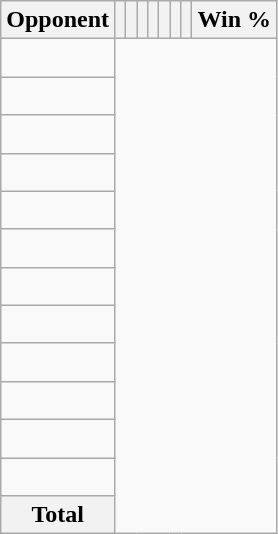<table class="wikitable sortable collapsible collapsed" style="text-align: center;">
<tr>
<th>Opponent</th>
<th></th>
<th></th>
<th></th>
<th></th>
<th></th>
<th></th>
<th></th>
<th>Win %</th>
</tr>
<tr>
<td align="left"><br></td>
</tr>
<tr>
<td align="left"><br></td>
</tr>
<tr>
<td align="left"><br></td>
</tr>
<tr>
<td align="left"><br></td>
</tr>
<tr>
<td align="left"><br></td>
</tr>
<tr>
<td align="left"><br></td>
</tr>
<tr>
<td align="left"><br></td>
</tr>
<tr>
<td align="left"><br></td>
</tr>
<tr>
<td align="left"><br></td>
</tr>
<tr>
<td align="left"><br></td>
</tr>
<tr>
<td align="left"><br></td>
</tr>
<tr>
<td align="left"><br></td>
</tr>
<tr class="sortbottom">
<th>Total<br></th>
</tr>
</table>
